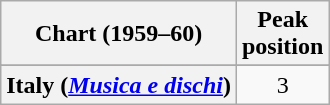<table class="wikitable sortable plainrowheaders" style="text-align:center">
<tr>
<th scope="col">Chart (1959–60)</th>
<th scope="col">Peak<br>position</th>
</tr>
<tr>
</tr>
<tr>
<th scope="row">Italy (<em><a href='#'>Musica e dischi</a></em>)</th>
<td>3</td>
</tr>
</table>
